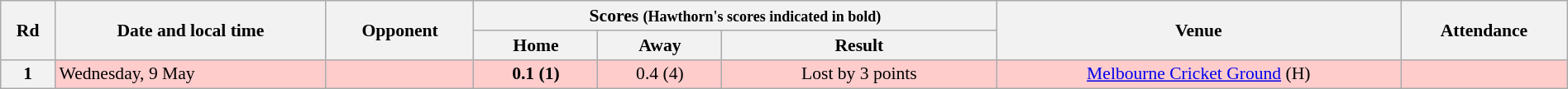<table class="wikitable" style="font-size:90%; text-align:center; width: 100%; margin-left: auto; margin-right: auto">
<tr>
<th rowspan="2">Rd</th>
<th rowspan="2">Date and local time</th>
<th rowspan="2">Opponent</th>
<th colspan="3">Scores <small>(Hawthorn's scores indicated in bold)</small></th>
<th rowspan="2">Venue</th>
<th rowspan="2">Attendance</th>
</tr>
<tr>
<th>Home</th>
<th>Away</th>
<th>Result</th>
</tr>
<tr style="background:#fcc;">
<th>1</th>
<td align=left>Wednesday, 9 May</td>
<td align=left></td>
<td><strong>0.1 (1)</strong></td>
<td>0.4 (4)</td>
<td>Lost by 3 points</td>
<td><a href='#'>Melbourne Cricket Ground</a> (H)</td>
<td></td>
</tr>
</table>
